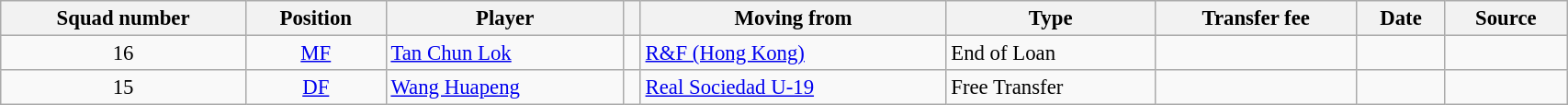<table class="wikitable sortable" style="width:90%; text-align:left; font-size:95%;">
<tr>
<th>Squad number</th>
<th>Position</th>
<th>Player</th>
<th></th>
<th>Moving from</th>
<th>Type</th>
<th>Transfer fee</th>
<th>Date</th>
<th>Source</th>
</tr>
<tr>
<td align=center>16</td>
<td align=center><a href='#'>MF</a></td>
<td align=left> <a href='#'>Tan Chun Lok</a></td>
<td align=center></td>
<td align=left> <a href='#'>R&F (Hong Kong)</a></td>
<td>End of Loan</td>
<td></td>
<td></td>
<td></td>
</tr>
<tr>
<td align=center>15</td>
<td align=center><a href='#'>DF</a></td>
<td align=left> <a href='#'>Wang Huapeng</a></td>
<td align=center></td>
<td align=left> <a href='#'>Real Sociedad U-19</a></td>
<td>Free Transfer</td>
<td></td>
<td></td>
<td></td>
</tr>
</table>
